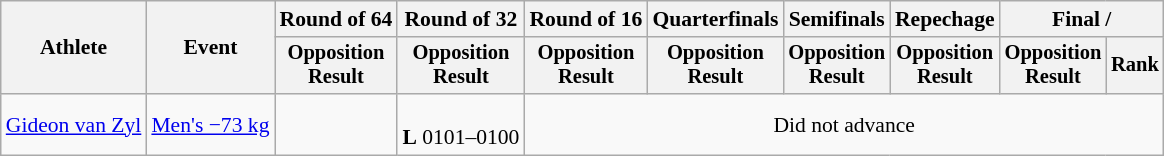<table class="wikitable" style="font-size:90%;">
<tr>
<th rowspan="2">Athlete</th>
<th rowspan="2">Event</th>
<th>Round of 64</th>
<th>Round of 32</th>
<th>Round of 16</th>
<th>Quarterfinals</th>
<th>Semifinals</th>
<th>Repechage</th>
<th colspan=2>Final / </th>
</tr>
<tr style="font-size:95%">
<th>Opposition<br>Result</th>
<th>Opposition<br>Result</th>
<th>Opposition<br>Result</th>
<th>Opposition<br>Result</th>
<th>Opposition<br>Result</th>
<th>Opposition<br>Result</th>
<th>Opposition<br>Result</th>
<th>Rank</th>
</tr>
<tr align=center>
<td align=left><a href='#'>Gideon van Zyl</a></td>
<td align=left><a href='#'>Men's −73 kg</a></td>
<td></td>
<td><br><strong>L</strong> 0101–0100</td>
<td colspan=6>Did not advance</td>
</tr>
</table>
